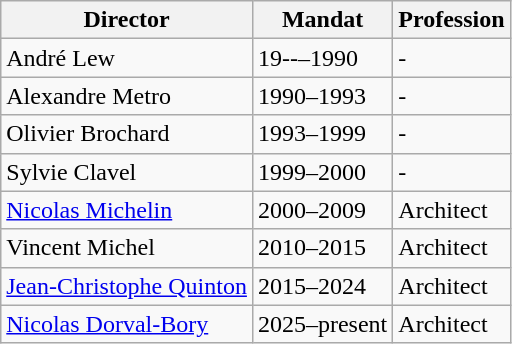<table class="wikitable" style="text-align:left;">
<tr>
<th>Director</th>
<th>Mandat</th>
<th>Profession</th>
</tr>
<tr>
<td>André Lew</td>
<td>19--–1990</td>
<td>-</td>
</tr>
<tr>
<td>Alexandre Metro</td>
<td>1990–1993</td>
<td>-</td>
</tr>
<tr>
<td>Olivier Brochard</td>
<td>1993–1999</td>
<td>-</td>
</tr>
<tr>
<td>Sylvie Clavel</td>
<td>1999–2000</td>
<td>-</td>
</tr>
<tr>
<td><a href='#'>Nicolas Michelin</a></td>
<td>2000–2009</td>
<td>Architect</td>
</tr>
<tr>
<td>Vincent Michel</td>
<td>2010–2015</td>
<td>Architect</td>
</tr>
<tr>
<td><a href='#'>Jean-Christophe Quinton</a></td>
<td>2015–2024</td>
<td>Architect</td>
</tr>
<tr>
<td><a href='#'>Nicolas Dorval-Bory</a></td>
<td>2025–present</td>
<td>Architect</td>
</tr>
</table>
